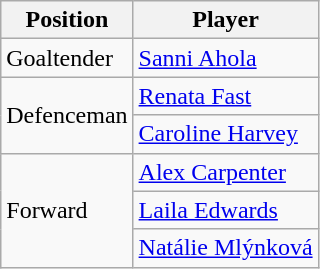<table class="wikitable">
<tr>
<th>Position</th>
<th>Player</th>
</tr>
<tr>
<td>Goaltender</td>
<td> <a href='#'>Sanni Ahola</a></td>
</tr>
<tr>
<td rowspan=2>Defenceman</td>
<td> <a href='#'>Renata Fast</a></td>
</tr>
<tr>
<td> <a href='#'>Caroline Harvey</a></td>
</tr>
<tr>
<td rowspan=3>Forward</td>
<td> <a href='#'>Alex Carpenter</a></td>
</tr>
<tr>
<td> <a href='#'>Laila Edwards</a></td>
</tr>
<tr>
<td> <a href='#'>Natálie Mlýnková</a></td>
</tr>
</table>
